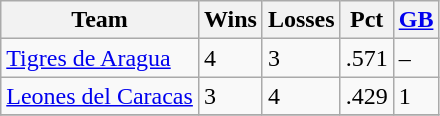<table class="wikitable">
<tr>
<th>Team</th>
<th>Wins</th>
<th>Losses</th>
<th>Pct</th>
<th><a href='#'>GB</a></th>
</tr>
<tr>
<td><a href='#'>Tigres de Aragua</a></td>
<td>4</td>
<td>3</td>
<td>.571</td>
<td>–</td>
</tr>
<tr>
<td><a href='#'>Leones del Caracas</a></td>
<td>3</td>
<td>4</td>
<td>.429</td>
<td>1</td>
</tr>
<tr>
</tr>
</table>
